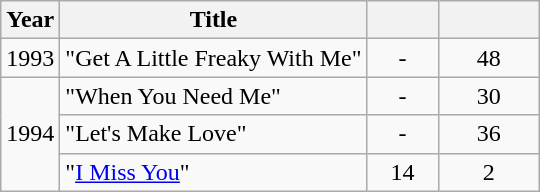<table class="wikitable">
<tr>
<th align="left" valign="top">Year</th>
<th align="left" valign="top">Title</th>
<th align="center" valign="top" width="40"></th>
<th align="center" valign="top" width="60"></th>
</tr>
<tr>
<td align="left" valign="top">1993</td>
<td align="left" valign="top">"Get A Little Freaky With Me"</td>
<td align="center" valign="top">-</td>
<td align="center" valign="top">48</td>
</tr>
<tr>
<td rowspan="3">1994</td>
<td align="left" valign="top">"When You Need Me"</td>
<td align="center" valign="top">-</td>
<td align="center" valign="top">30</td>
</tr>
<tr>
<td align="left" valign="top">"Let's Make Love"</td>
<td align="center" valign="top">-</td>
<td align="center" valign="top">36</td>
</tr>
<tr>
<td align="left" valign="top">"<a href='#'>I Miss You</a>"</td>
<td align="center" valign="top">14</td>
<td align="center" valign="top">2</td>
</tr>
</table>
